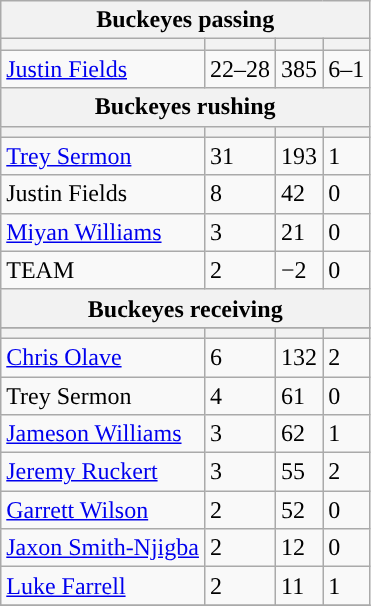<table class="wikitable plainrowheaders">
<tr>
<th colspan="6">Buckeyes passing</th>
</tr>
<tr>
<th scope="col"></th>
<th scope="col"></th>
<th scope="col"></th>
<th scope="col"></th>
</tr>
<tr>
<td><a href='#'>Justin Fields</a></td>
<td>22–28</td>
<td>385</td>
<td>6–1</td>
</tr>
<tr>
<th colspan="6">Buckeyes rushing</th>
</tr>
<tr>
<th scope="col"></th>
<th scope="col"></th>
<th scope="col"></th>
<th scope="col"></th>
</tr>
<tr>
<td><a href='#'>Trey Sermon</a></td>
<td>31</td>
<td>193</td>
<td>1</td>
</tr>
<tr>
<td>Justin Fields</td>
<td>8</td>
<td>42</td>
<td>0</td>
</tr>
<tr>
<td><a href='#'>Miyan Williams</a></td>
<td>3</td>
<td>21</td>
<td>0</td>
</tr>
<tr>
<td>TEAM</td>
<td>2</td>
<td>−2</td>
<td>0</td>
</tr>
<tr>
<th colspan="6">Buckeyes receiving</th>
</tr>
<tr>
</tr>
<tr>
<th scope="col"></th>
<th scope="col"></th>
<th scope="col"></th>
<th scope="col"></th>
</tr>
<tr>
<td><a href='#'>Chris Olave</a></td>
<td>6</td>
<td>132</td>
<td>2</td>
</tr>
<tr>
<td>Trey Sermon</td>
<td>4</td>
<td>61</td>
<td>0</td>
</tr>
<tr>
<td><a href='#'>Jameson Williams</a></td>
<td>3</td>
<td>62</td>
<td>1</td>
</tr>
<tr>
<td><a href='#'>Jeremy Ruckert</a></td>
<td>3</td>
<td>55</td>
<td>2</td>
</tr>
<tr>
<td><a href='#'>Garrett Wilson</a></td>
<td>2</td>
<td>52</td>
<td>0</td>
</tr>
<tr>
<td><a href='#'>Jaxon Smith-Njigba</a></td>
<td>2</td>
<td>12</td>
<td>0</td>
</tr>
<tr>
<td><a href='#'>Luke Farrell</a></td>
<td>2</td>
<td>11</td>
<td>1</td>
</tr>
<tr>
</tr>
</table>
